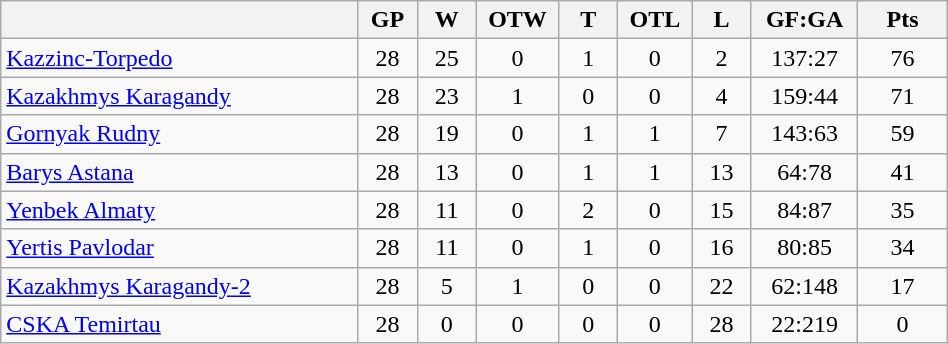<table class="wikitable" width="50%">
<tr>
<th width="30%" bgcolor="#e0e0e0"></th>
<th width="5%" bgcolor="#e0e0e0">GP</th>
<th width="5%" bgcolor="#e0e0e0">W</th>
<th width="5%" bgcolor="#e0e0e0">OTW</th>
<th width="5%" bgcolor="#e0e0e0">T</th>
<th width="5%" bgcolor="#e0e0e0">OTL</th>
<th width="5%" bgcolor="#e0e0e0">L</th>
<th width="7.5%" bgcolor="#e0e0e0">GF:GA</th>
<th width="7.5%" bgcolor="#e0e0e0">Pts</th>
</tr>
<tr align="center">
<td align="left"><a href='#'>Kazzinc-Torpedo</a></td>
<td>28</td>
<td>25</td>
<td>0</td>
<td>1</td>
<td>0</td>
<td>2</td>
<td>137:27</td>
<td>76</td>
</tr>
<tr align="center">
<td align="left"><a href='#'>Kazakhmys Karagandy</a></td>
<td>28</td>
<td>23</td>
<td>1</td>
<td>0</td>
<td>0</td>
<td>4</td>
<td>159:44</td>
<td>71</td>
</tr>
<tr align="center">
<td align="left"><a href='#'>Gornyak Rudny</a></td>
<td>28</td>
<td>19</td>
<td>0</td>
<td>1</td>
<td>1</td>
<td>7</td>
<td>143:63</td>
<td>59</td>
</tr>
<tr align="center">
<td align="left"><a href='#'>Barys Astana</a></td>
<td>28</td>
<td>13</td>
<td>0</td>
<td>1</td>
<td>1</td>
<td>13</td>
<td>64:78</td>
<td>41</td>
</tr>
<tr align="center">
<td align="left"><a href='#'>Yenbek Almaty</a></td>
<td>28</td>
<td>11</td>
<td>0</td>
<td>2</td>
<td>0</td>
<td>15</td>
<td>84:87</td>
<td>35</td>
</tr>
<tr align="center">
<td align="left"><a href='#'>Yertis Pavlodar</a></td>
<td>28</td>
<td>11</td>
<td>0</td>
<td>1</td>
<td>0</td>
<td>16</td>
<td>80:85</td>
<td>34</td>
</tr>
<tr align="center">
<td align="left"><a href='#'>Kazakhmys Karagandy-2</a></td>
<td>28</td>
<td>5</td>
<td>1</td>
<td>0</td>
<td>0</td>
<td>22</td>
<td>62:148</td>
<td>17</td>
</tr>
<tr align="center">
<td align="left"><a href='#'>CSKA Temirtau</a></td>
<td>28</td>
<td>0</td>
<td>0</td>
<td>0</td>
<td>0</td>
<td>28</td>
<td>22:219</td>
<td>0</td>
</tr>
</table>
